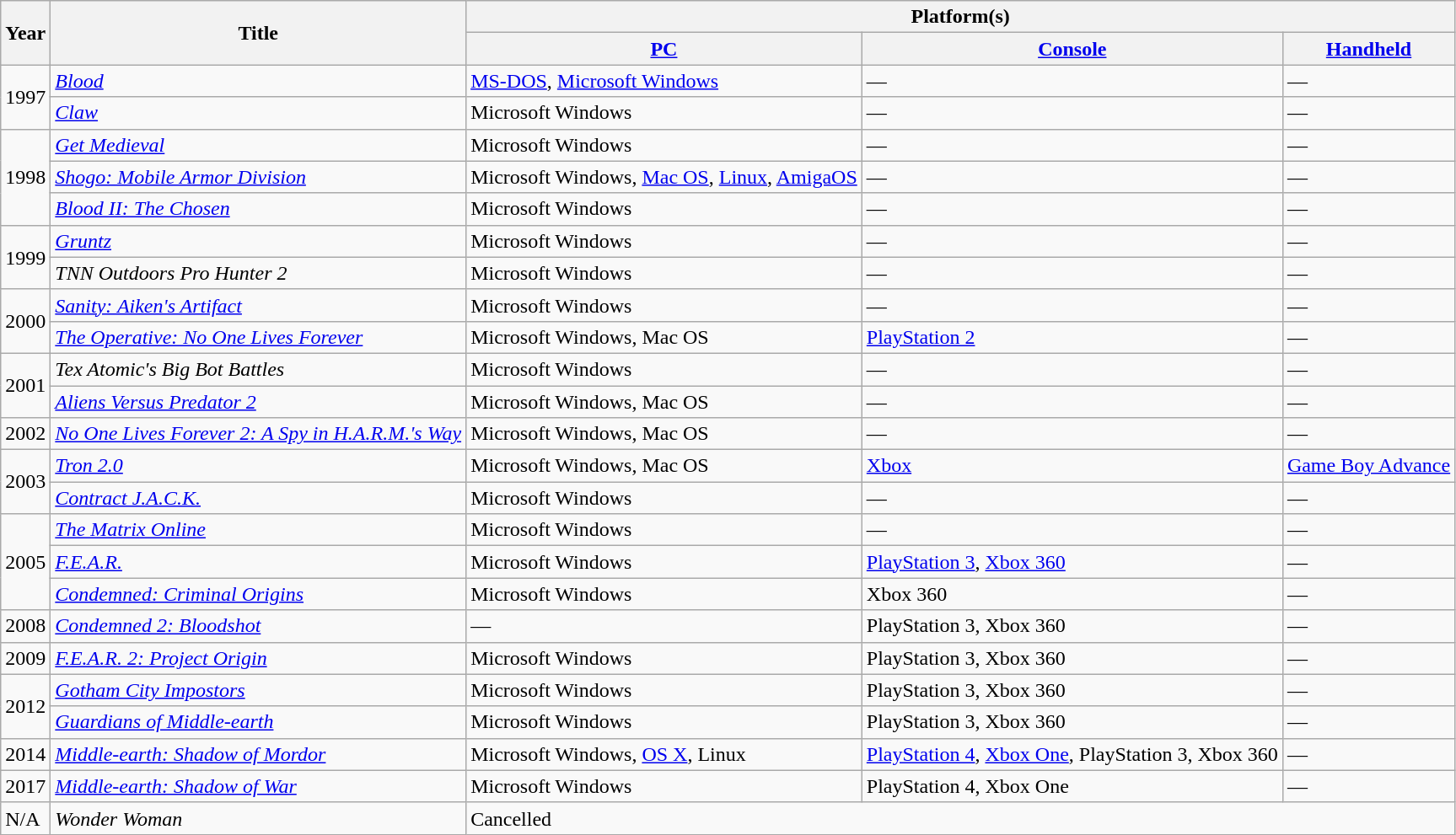<table class="wikitable sortable plainrowheaders">
<tr>
<th rowspan="2">Year</th>
<th rowspan="2">Title</th>
<th colspan="3">Platform(s)</th>
</tr>
<tr>
<th scope="col"><a href='#'>PC</a></th>
<th scope="col"><a href='#'>Console</a></th>
<th scope="col"><a href='#'>Handheld</a></th>
</tr>
<tr>
<td rowspan="2">1997</td>
<td><em><a href='#'>Blood</a></em></td>
<td><a href='#'>MS-DOS</a>, <a href='#'>Microsoft Windows</a></td>
<td>—</td>
<td>—</td>
</tr>
<tr>
<td><em><a href='#'>Claw</a></em></td>
<td>Microsoft Windows</td>
<td>—</td>
<td>—</td>
</tr>
<tr>
<td rowspan="3">1998</td>
<td><em><a href='#'>Get Medieval</a></em></td>
<td>Microsoft Windows</td>
<td>—</td>
<td>—</td>
</tr>
<tr>
<td><em><a href='#'>Shogo: Mobile Armor Division</a></em></td>
<td>Microsoft Windows, <a href='#'>Mac OS</a>, <a href='#'>Linux</a>, <a href='#'>AmigaOS</a></td>
<td>—</td>
<td>—</td>
</tr>
<tr>
<td><em><a href='#'>Blood II: The Chosen</a></em></td>
<td>Microsoft Windows</td>
<td>—</td>
<td>—</td>
</tr>
<tr>
<td rowspan="2">1999</td>
<td><em><a href='#'>Gruntz</a></em></td>
<td>Microsoft Windows</td>
<td>—</td>
<td>—</td>
</tr>
<tr>
<td><em>TNN Outdoors Pro Hunter 2</em></td>
<td>Microsoft Windows</td>
<td>—</td>
<td>—</td>
</tr>
<tr>
<td rowspan="2">2000</td>
<td><em><a href='#'>Sanity: Aiken's Artifact</a></em></td>
<td>Microsoft Windows</td>
<td>—</td>
<td>—</td>
</tr>
<tr>
<td><em><a href='#'>The Operative: No One Lives Forever</a></em></td>
<td>Microsoft Windows, Mac OS</td>
<td><a href='#'>PlayStation 2</a></td>
<td>—</td>
</tr>
<tr>
<td rowspan="2">2001</td>
<td><em>Tex Atomic's Big Bot Battles</em></td>
<td>Microsoft Windows</td>
<td>—</td>
<td>—</td>
</tr>
<tr>
<td><em><a href='#'>Aliens Versus Predator 2</a></em></td>
<td>Microsoft Windows, Mac OS</td>
<td>—</td>
<td>—</td>
</tr>
<tr>
<td>2002</td>
<td><em><a href='#'>No One Lives Forever 2: A Spy in H.A.R.M.'s Way</a></em></td>
<td>Microsoft Windows, Mac OS</td>
<td>—</td>
<td>—</td>
</tr>
<tr>
<td rowspan="2">2003</td>
<td><em><a href='#'>Tron 2.0</a></em></td>
<td>Microsoft Windows, Mac OS</td>
<td><a href='#'>Xbox</a></td>
<td><a href='#'>Game Boy Advance</a></td>
</tr>
<tr>
<td><em><a href='#'>Contract J.A.C.K.</a></em></td>
<td>Microsoft Windows</td>
<td>—</td>
<td>—</td>
</tr>
<tr>
<td rowspan="3">2005</td>
<td><em><a href='#'>The Matrix Online</a></em></td>
<td>Microsoft Windows</td>
<td>—</td>
<td>—</td>
</tr>
<tr>
<td><em><a href='#'>F.E.A.R.</a></em></td>
<td>Microsoft Windows</td>
<td><a href='#'>PlayStation 3</a>, <a href='#'>Xbox 360</a></td>
<td>—</td>
</tr>
<tr>
<td><em><a href='#'>Condemned: Criminal Origins</a></em></td>
<td>Microsoft Windows</td>
<td>Xbox 360</td>
<td>—</td>
</tr>
<tr>
<td>2008</td>
<td><em><a href='#'>Condemned 2: Bloodshot</a></em></td>
<td>—</td>
<td>PlayStation 3, Xbox 360</td>
<td>—</td>
</tr>
<tr>
<td>2009</td>
<td><em><a href='#'>F.E.A.R. 2: Project Origin</a></em></td>
<td>Microsoft Windows</td>
<td>PlayStation 3, Xbox 360</td>
<td>—</td>
</tr>
<tr>
<td rowspan="2">2012</td>
<td><em><a href='#'>Gotham City Impostors</a></em></td>
<td>Microsoft Windows</td>
<td>PlayStation 3, Xbox 360</td>
<td>—</td>
</tr>
<tr>
<td><em><a href='#'>Guardians of Middle-earth</a></em></td>
<td>Microsoft Windows</td>
<td>PlayStation 3, Xbox 360</td>
<td>—</td>
</tr>
<tr>
<td>2014</td>
<td><em><a href='#'>Middle-earth: Shadow of Mordor</a></em></td>
<td>Microsoft Windows, <a href='#'>OS X</a>, Linux</td>
<td><a href='#'>PlayStation 4</a>, <a href='#'>Xbox One</a>, PlayStation 3, Xbox 360</td>
<td>—</td>
</tr>
<tr>
<td>2017</td>
<td><em><a href='#'>Middle-earth: Shadow of War</a></em></td>
<td>Microsoft Windows</td>
<td>PlayStation 4, Xbox One</td>
<td>—</td>
</tr>
<tr>
<td>N/A</td>
<td><em>Wonder Woman</em></td>
<td colspan="3">Cancelled</td>
</tr>
</table>
